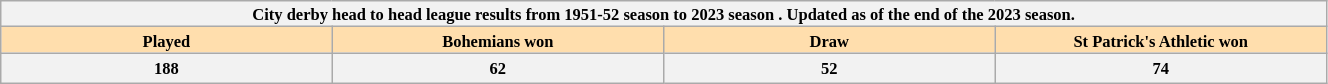<table class="wikitable plainrowheaders" style="border-collapse:collapse; width:70%; text-align:center; font-size: 11px">
<tr>
<th colspan=10 style="font-size:14">City derby head to head league results from 1951-52 season to 2023 season . Updated as of the end of the 2023 season.</th>
</tr>
<tr>
<th width=70px style="background: #ffdead;">Played</th>
<th width=70px style="background: #ffdead;">Bohemians won</th>
<th width=70px style="background: #ffdead;">Draw</th>
<th width=70px style="background: #ffdead;">St Patrick's Athletic won</th>
</tr>
<tr style="height: 20px;">
<th width=70px>188</th>
<th width=70px>62</th>
<th width=70px>52</th>
<th width=70px>74</th>
</tr>
</table>
